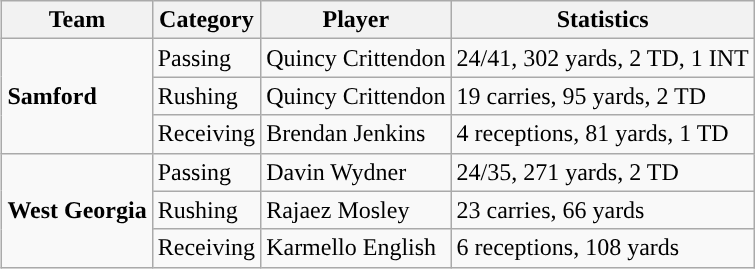<table class="wikitable" style="float: right;">
<tr>
<th>Team</th>
<th>Category</th>
<th>Player</th>
<th>Statistics</th>
</tr>
<tr>
<td rowspan=3><strong>Samford</strong></td>
<td>Passing</td>
<td>Quincy Crittendon</td>
<td>24/41, 302 yards, 2 TD, 1 INT</td>
</tr>
<tr>
<td>Rushing</td>
<td>Quincy Crittendon</td>
<td>19 carries, 95 yards, 2 TD</td>
</tr>
<tr>
<td>Receiving</td>
<td>Brendan Jenkins</td>
<td>4 receptions, 81 yards, 1 TD</td>
</tr>
<tr>
<td rowspan=3><strong>West Georgia</strong></td>
<td>Passing</td>
<td>Davin Wydner</td>
<td>24/35, 271 yards, 2 TD</td>
</tr>
<tr>
<td>Rushing</td>
<td>Rajaez Mosley</td>
<td>23 carries, 66 yards</td>
</tr>
<tr>
<td>Receiving</td>
<td>Karmello English</td>
<td>6 receptions, 108 yards</td>
</tr>
</table>
